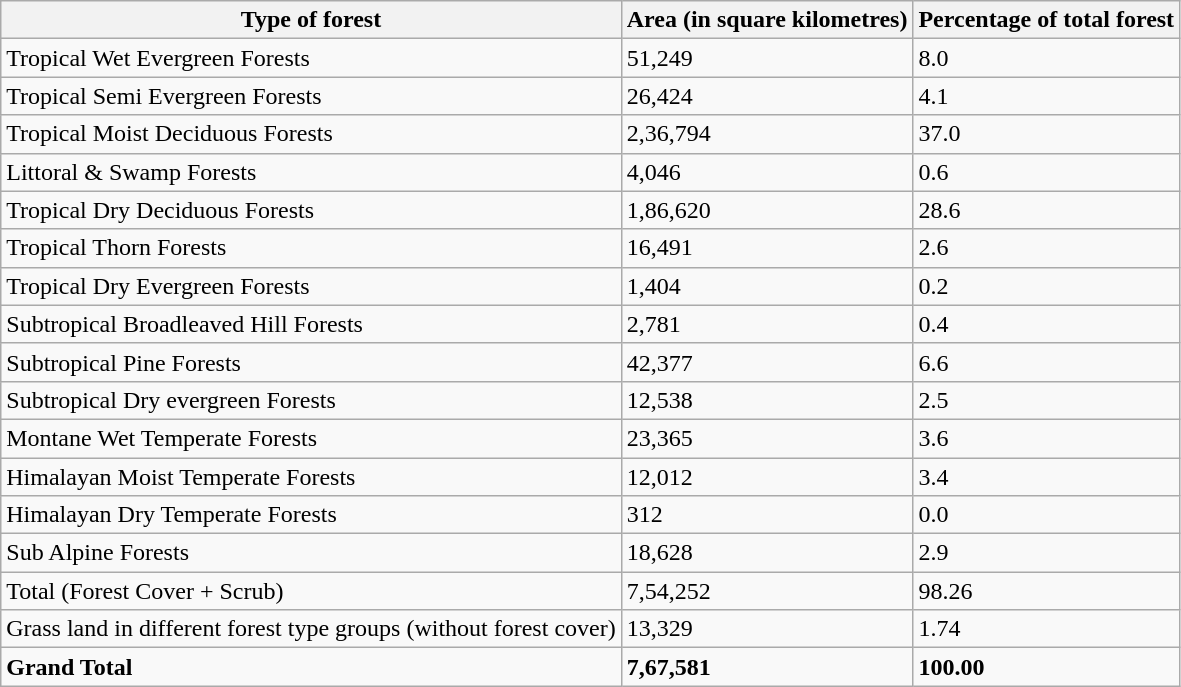<table class=wikitable>
<tr>
<th>Type of forest</th>
<th>Area (in square kilometres)</th>
<th>Percentage of total forest</th>
</tr>
<tr>
<td>Tropical Wet Evergreen Forests</td>
<td>51,249</td>
<td>8.0</td>
</tr>
<tr>
<td>Tropical Semi Evergreen Forests</td>
<td>26,424</td>
<td>4.1</td>
</tr>
<tr>
<td>Tropical Moist Deciduous Forests</td>
<td>2,36,794</td>
<td>37.0</td>
</tr>
<tr>
<td>Littoral & Swamp Forests</td>
<td>4,046</td>
<td>0.6</td>
</tr>
<tr>
<td>Tropical Dry Deciduous Forests</td>
<td>1,86,620</td>
<td>28.6</td>
</tr>
<tr>
<td>Tropical Thorn Forests</td>
<td>16,491</td>
<td>2.6</td>
</tr>
<tr>
<td>Tropical Dry Evergreen Forests</td>
<td>1,404</td>
<td>0.2</td>
</tr>
<tr>
<td>Subtropical Broadleaved Hill Forests</td>
<td>2,781</td>
<td>0.4</td>
</tr>
<tr>
<td>Subtropical Pine Forests</td>
<td>42,377</td>
<td>6.6</td>
</tr>
<tr>
<td>Subtropical Dry evergreen Forests</td>
<td>12,538</td>
<td>2.5</td>
</tr>
<tr>
<td>Montane Wet Temperate Forests</td>
<td>23,365</td>
<td>3.6</td>
</tr>
<tr>
<td>Himalayan Moist Temperate Forests</td>
<td>12,012</td>
<td>3.4</td>
</tr>
<tr>
<td>Himalayan Dry Temperate Forests</td>
<td>312</td>
<td>0.0</td>
</tr>
<tr>
<td>Sub Alpine Forests</td>
<td>18,628</td>
<td>2.9</td>
</tr>
<tr>
<td>Total (Forest Cover + Scrub)</td>
<td>7,54,252</td>
<td>98.26</td>
</tr>
<tr>
<td>Grass land in different forest type groups (without forest cover)</td>
<td>13,329</td>
<td>1.74</td>
</tr>
<tr>
<td><strong>Grand Total</strong></td>
<td><strong>7,67,581</strong></td>
<td><strong>100.00</strong></td>
</tr>
</table>
